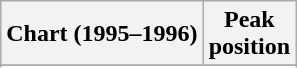<table class="wikitable sortable">
<tr>
<th align="left">Chart (1995–1996)</th>
<th align="center">Peak<br>position</th>
</tr>
<tr>
</tr>
<tr>
</tr>
</table>
